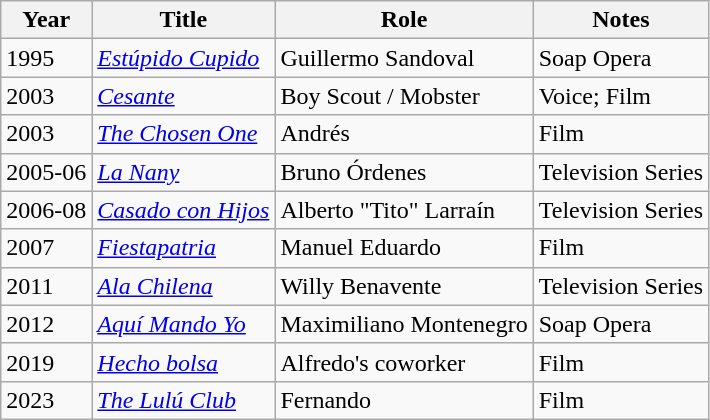<table class="wikitable sortable">
<tr>
<th>Year</th>
<th>Title</th>
<th>Role</th>
<th class="unsortable">Notes</th>
</tr>
<tr>
<td>1995</td>
<td><em><a href='#'>Estúpido Cupido</a></em></td>
<td>Guillermo Sandoval</td>
<td>Soap Opera</td>
</tr>
<tr>
<td>2003</td>
<td><em><a href='#'>Cesante</a></em></td>
<td>Boy Scout / Mobster</td>
<td>Voice; Film</td>
</tr>
<tr>
<td>2003</td>
<td><em><a href='#'>The Chosen One</a></em></td>
<td>Andrés</td>
<td>Film</td>
</tr>
<tr>
<td>2005-06</td>
<td><em><a href='#'>La Nany</a></em></td>
<td>Bruno Órdenes</td>
<td>Television Series</td>
</tr>
<tr>
<td>2006-08</td>
<td><em><a href='#'>Casado con Hijos</a></em></td>
<td>Alberto "Tito" Larraín</td>
<td>Television Series</td>
</tr>
<tr>
<td>2007</td>
<td><em><a href='#'>Fiestapatria</a></em></td>
<td>Manuel Eduardo</td>
<td>Film</td>
</tr>
<tr>
<td>2011</td>
<td><em><a href='#'>Ala Chilena</a></em></td>
<td>Willy Benavente</td>
<td>Television Series</td>
</tr>
<tr>
<td>2012</td>
<td><em><a href='#'>Aquí Mando Yo</a></em></td>
<td>Maximiliano Montenegro</td>
<td>Soap Opera</td>
</tr>
<tr>
<td>2019</td>
<td><em><a href='#'>Hecho bolsa</a></em></td>
<td>Alfredo's coworker</td>
<td>Film</td>
</tr>
<tr>
<td>2023</td>
<td><em><a href='#'>The Lulú Club</a></em></td>
<td>Fernando</td>
<td>Film</td>
</tr>
</table>
